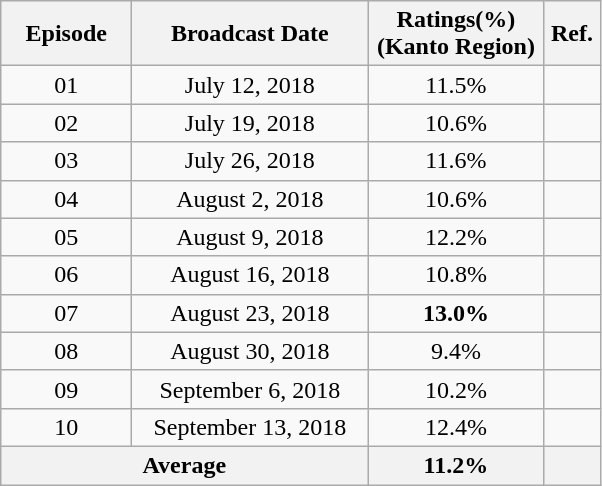<table class="wikitable" style="text-align:center">
<tr>
<th width="80">Episode</th>
<th width="150">Broadcast Date</th>
<th width="110">Ratings(%)<br>(Kanto Region)</th>
<th width="30">Ref.</th>
</tr>
<tr>
<td>01</td>
<td>July 12, 2018</td>
<td>11.5%</td>
<td></td>
</tr>
<tr>
<td>02</td>
<td>July 19, 2018</td>
<td>10.6%</td>
<td></td>
</tr>
<tr>
<td>03</td>
<td>July 26, 2018</td>
<td>11.6%</td>
<td></td>
</tr>
<tr>
<td>04</td>
<td>August 2, 2018</td>
<td>10.6%</td>
<td></td>
</tr>
<tr>
<td>05</td>
<td>August 9, 2018</td>
<td>12.2%</td>
<td></td>
</tr>
<tr>
<td>06</td>
<td>August 16, 2018</td>
<td>10.8%</td>
<td></td>
</tr>
<tr>
<td>07</td>
<td>August 23, 2018</td>
<td><span><strong>13.0%</strong></span></td>
<td></td>
</tr>
<tr>
<td>08</td>
<td>August 30, 2018</td>
<td>9.4%</td>
<td></td>
</tr>
<tr>
<td>09</td>
<td>September 6, 2018</td>
<td>10.2%</td>
<td></td>
</tr>
<tr>
<td>10</td>
<td>September 13, 2018</td>
<td>12.4%</td>
<td></td>
</tr>
<tr>
<th colspan=2>Average</th>
<th>11.2%</th>
<th></th>
</tr>
</table>
